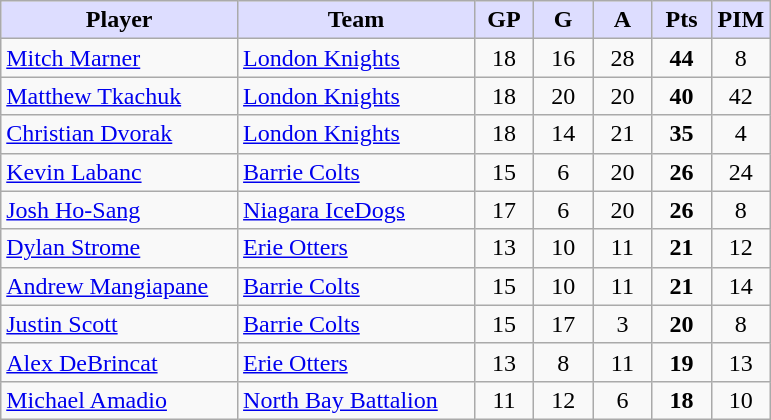<table class="wikitable" style="text-align:center">
<tr>
<th style="background:#ddf; width:30%;">Player</th>
<th style="background:#ddf; width:30%;">Team</th>
<th style="background:#ddf; width:7.5%;">GP</th>
<th style="background:#ddf; width:7.5%;">G</th>
<th style="background:#ddf; width:7.5%;">A</th>
<th style="background:#ddf; width:7.5%;">Pts</th>
<th style="background:#ddf; width:7.5%;">PIM</th>
</tr>
<tr>
<td align=left><a href='#'>Mitch Marner</a></td>
<td align=left><a href='#'>London Knights</a></td>
<td>18</td>
<td>16</td>
<td>28</td>
<td><strong>44</strong></td>
<td>8</td>
</tr>
<tr>
<td align=left><a href='#'>Matthew Tkachuk</a></td>
<td align=left><a href='#'>London Knights</a></td>
<td>18</td>
<td>20</td>
<td>20</td>
<td><strong>40</strong></td>
<td>42</td>
</tr>
<tr>
<td align=left><a href='#'>Christian Dvorak</a></td>
<td align=left><a href='#'>London Knights</a></td>
<td>18</td>
<td>14</td>
<td>21</td>
<td><strong>35</strong></td>
<td>4</td>
</tr>
<tr>
<td align=left><a href='#'>Kevin Labanc</a></td>
<td align=left><a href='#'>Barrie Colts</a></td>
<td>15</td>
<td>6</td>
<td>20</td>
<td><strong>26</strong></td>
<td>24</td>
</tr>
<tr>
<td align=left><a href='#'>Josh Ho-Sang</a></td>
<td align=left><a href='#'>Niagara IceDogs</a></td>
<td>17</td>
<td>6</td>
<td>20</td>
<td><strong>26</strong></td>
<td>8</td>
</tr>
<tr>
<td align=left><a href='#'>Dylan Strome</a></td>
<td align=left><a href='#'>Erie Otters</a></td>
<td>13</td>
<td>10</td>
<td>11</td>
<td><strong>21</strong></td>
<td>12</td>
</tr>
<tr>
<td align=left><a href='#'>Andrew Mangiapane</a></td>
<td align=left><a href='#'>Barrie Colts</a></td>
<td>15</td>
<td>10</td>
<td>11</td>
<td><strong>21</strong></td>
<td>14</td>
</tr>
<tr>
<td align=left><a href='#'>Justin Scott</a></td>
<td align=left><a href='#'>Barrie Colts</a></td>
<td>15</td>
<td>17</td>
<td>3</td>
<td><strong>20</strong></td>
<td>8</td>
</tr>
<tr>
<td align=left><a href='#'>Alex DeBrincat</a></td>
<td align=left><a href='#'>Erie Otters</a></td>
<td>13</td>
<td>8</td>
<td>11</td>
<td><strong>19</strong></td>
<td>13</td>
</tr>
<tr>
<td align=left><a href='#'>Michael Amadio</a></td>
<td align=left><a href='#'>North Bay Battalion</a></td>
<td>11</td>
<td>12</td>
<td>6</td>
<td><strong>18</strong></td>
<td>10</td>
</tr>
</table>
